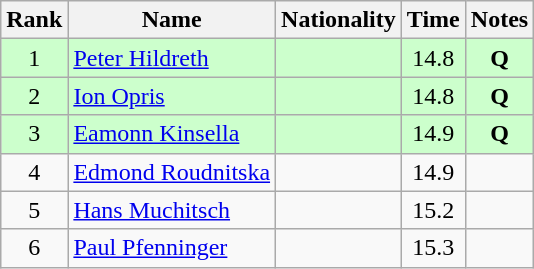<table class="wikitable sortable" style="text-align:center">
<tr>
<th>Rank</th>
<th>Name</th>
<th>Nationality</th>
<th>Time</th>
<th>Notes</th>
</tr>
<tr bgcolor=ccffcc>
<td>1</td>
<td align=left><a href='#'>Peter Hildreth</a></td>
<td align=left></td>
<td>14.8</td>
<td><strong>Q</strong></td>
</tr>
<tr bgcolor=ccffcc>
<td>2</td>
<td align=left><a href='#'>Ion Opris</a></td>
<td align=left></td>
<td>14.8</td>
<td><strong>Q</strong></td>
</tr>
<tr bgcolor=ccffcc>
<td>3</td>
<td align=left><a href='#'>Eamonn Kinsella</a></td>
<td align=left></td>
<td>14.9</td>
<td><strong>Q</strong></td>
</tr>
<tr>
<td>4</td>
<td align=left><a href='#'>Edmond Roudnitska</a></td>
<td align=left></td>
<td>14.9</td>
<td></td>
</tr>
<tr>
<td>5</td>
<td align=left><a href='#'>Hans Muchitsch</a></td>
<td align=left></td>
<td>15.2</td>
<td></td>
</tr>
<tr>
<td>6</td>
<td align=left><a href='#'>Paul Pfenninger</a></td>
<td align=left></td>
<td>15.3</td>
<td></td>
</tr>
</table>
